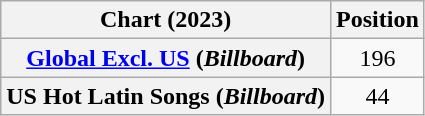<table class="wikitable sortable plainrowheaders" style="text-align:center">
<tr>
<th scope="col">Chart (2023)</th>
<th scope="col">Position</th>
</tr>
<tr>
<th scope="row"><a href='#'>Global Excl. US</a> (<em>Billboard</em>)</th>
<td>196</td>
</tr>
<tr>
<th scope="row">US Hot Latin Songs (<em>Billboard</em>)</th>
<td>44</td>
</tr>
</table>
